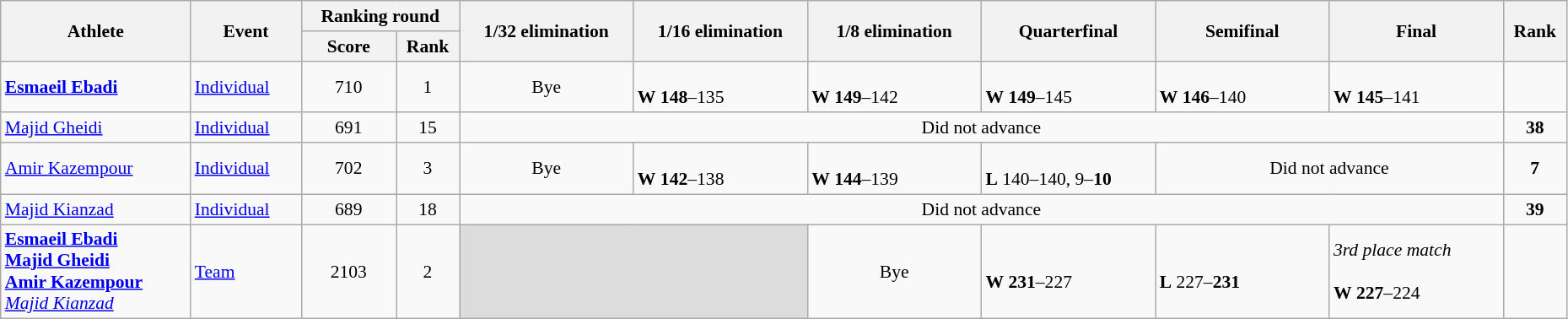<table class="wikitable" width="98%" style="text-align:left; font-size:90%">
<tr>
<th rowspan="2" width="12%">Athlete</th>
<th rowspan="2" width="7%">Event</th>
<th colspan="2">Ranking round</th>
<th rowspan="2" width="11%">1/32 elimination</th>
<th rowspan="2" width="11%">1/16 elimination</th>
<th rowspan="2" width="11%">1/8 elimination</th>
<th rowspan="2" width="11%">Quarterfinal</th>
<th rowspan="2" width="11%">Semifinal</th>
<th rowspan="2" width="11%">Final</th>
<th rowspan="2" width="4%">Rank</th>
</tr>
<tr>
<th width="6%">Score</th>
<th width="4%">Rank</th>
</tr>
<tr>
<td><strong><a href='#'>Esmaeil Ebadi</a></strong></td>
<td><a href='#'>Individual</a></td>
<td align=center>710</td>
<td align=center>1 <strong></strong></td>
<td align=center>Bye</td>
<td><br><strong>W</strong> <strong>148</strong>–135</td>
<td><br><strong>W</strong> <strong>149</strong>–142</td>
<td><br><strong>W</strong> <strong>149</strong>–145</td>
<td><br><strong>W</strong> <strong>146</strong>–140</td>
<td><br><strong>W</strong> <strong>145</strong>–141</td>
<td align=center></td>
</tr>
<tr>
<td><a href='#'>Majid Gheidi</a></td>
<td><a href='#'>Individual</a></td>
<td align=center>691</td>
<td align=center>15</td>
<td colspan=6 align=center>Did not advance</td>
<td align=center><strong>38</strong></td>
</tr>
<tr>
<td><a href='#'>Amir Kazempour</a></td>
<td><a href='#'>Individual</a></td>
<td align=center>702</td>
<td align=center>3 <strong></strong></td>
<td align=center>Bye</td>
<td><br><strong>W</strong> <strong>142</strong>–138</td>
<td><br><strong>W</strong> <strong>144</strong>–139</td>
<td><br><strong>L</strong> 140–140, 9–<strong>10</strong> </td>
<td colspan=2 align=center>Did not advance</td>
<td align=center><strong>7</strong></td>
</tr>
<tr>
<td><a href='#'>Majid Kianzad</a></td>
<td><a href='#'>Individual</a></td>
<td align=center>689</td>
<td align=center>18</td>
<td colspan=6 align=center>Did not advance</td>
<td align=center><strong>39</strong></td>
</tr>
<tr>
<td><strong><a href='#'>Esmaeil Ebadi</a><br><a href='#'>Majid Gheidi</a><br><a href='#'>Amir Kazempour</a></strong><br><em><a href='#'>Majid Kianzad</a></em></td>
<td><a href='#'>Team</a></td>
<td align=center>2103</td>
<td align=center>2 <strong></strong></td>
<td colspan=2 bgcolor=#DCDCDC></td>
<td align=center>Bye</td>
<td><br><strong>W</strong> <strong>231</strong>–227</td>
<td><br><strong>L</strong> 227–<strong>231</strong></td>
<td><em>3rd place match</em><br><br><strong>W</strong> <strong>227</strong>–224</td>
<td align=center></td>
</tr>
</table>
